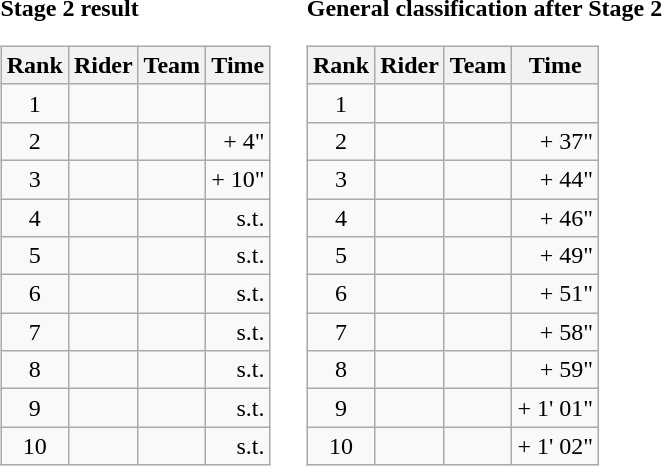<table>
<tr>
<td><strong>Stage 2 result</strong><br><table class="wikitable">
<tr>
<th scope="col">Rank</th>
<th scope="col">Rider</th>
<th scope="col">Team</th>
<th scope="col">Time</th>
</tr>
<tr>
<td style="text-align:center;">1</td>
<td></td>
<td></td>
<td style="text-align:right;"></td>
</tr>
<tr>
<td style="text-align:center;">2</td>
<td></td>
<td></td>
<td style="text-align:right;">+ 4"</td>
</tr>
<tr>
<td style="text-align:center;">3</td>
<td></td>
<td></td>
<td style="text-align:right;">+ 10"</td>
</tr>
<tr>
<td style="text-align:center;">4</td>
<td></td>
<td></td>
<td style="text-align:right;">s.t.</td>
</tr>
<tr>
<td style="text-align:center;">5</td>
<td></td>
<td></td>
<td style="text-align:right;">s.t.</td>
</tr>
<tr>
<td style="text-align:center;">6</td>
<td></td>
<td></td>
<td style="text-align:right;">s.t.</td>
</tr>
<tr>
<td style="text-align:center;">7</td>
<td></td>
<td></td>
<td style="text-align:right;">s.t.</td>
</tr>
<tr>
<td style="text-align:center;">8</td>
<td></td>
<td></td>
<td style="text-align:right;">s.t.</td>
</tr>
<tr>
<td style="text-align:center;">9</td>
<td></td>
<td></td>
<td style="text-align:right;">s.t.</td>
</tr>
<tr>
<td style="text-align:center;">10</td>
<td></td>
<td></td>
<td style="text-align:right;">s.t.</td>
</tr>
</table>
</td>
<td></td>
<td><strong>General classification after Stage 2</strong><br><table class="wikitable">
<tr>
<th scope="col">Rank</th>
<th scope="col">Rider</th>
<th scope="col">Team</th>
<th scope="col">Time</th>
</tr>
<tr>
<td style="text-align:center;">1</td>
<td></td>
<td></td>
<td style="text-align:right;"></td>
</tr>
<tr>
<td style="text-align:center;">2</td>
<td></td>
<td></td>
<td style="text-align:right;">+ 37"</td>
</tr>
<tr>
<td style="text-align:center;">3</td>
<td></td>
<td></td>
<td style="text-align:right;">+ 44"</td>
</tr>
<tr>
<td style="text-align:center;">4</td>
<td></td>
<td></td>
<td style="text-align:right;">+ 46"</td>
</tr>
<tr>
<td style="text-align:center;">5</td>
<td></td>
<td></td>
<td style="text-align:right;">+ 49"</td>
</tr>
<tr>
<td style="text-align:center;">6</td>
<td></td>
<td></td>
<td style="text-align:right;">+ 51"</td>
</tr>
<tr>
<td style="text-align:center;">7</td>
<td></td>
<td></td>
<td style="text-align:right;">+ 58"</td>
</tr>
<tr>
<td style="text-align:center;">8</td>
<td></td>
<td></td>
<td style="text-align:right;">+ 59"</td>
</tr>
<tr>
<td style="text-align:center;">9</td>
<td></td>
<td></td>
<td style="text-align:right;">+ 1' 01"</td>
</tr>
<tr>
<td style="text-align:center;">10</td>
<td></td>
<td></td>
<td style="text-align:right;">+ 1' 02"</td>
</tr>
</table>
</td>
</tr>
</table>
